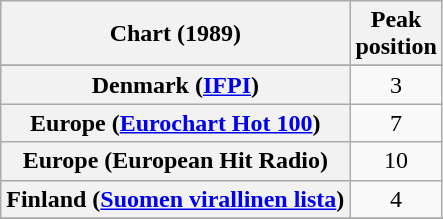<table class="wikitable sortable plainrowheaders" style="text-align:center">
<tr>
<th>Chart (1989)</th>
<th>Peak<br>position</th>
</tr>
<tr>
</tr>
<tr>
</tr>
<tr>
<th scope="row">Denmark (<a href='#'>IFPI</a>)</th>
<td>3</td>
</tr>
<tr>
<th scope="row">Europe (<a href='#'>Eurochart Hot 100</a>)</th>
<td>7</td>
</tr>
<tr>
<th scope="row">Europe (European Hit Radio)</th>
<td>10</td>
</tr>
<tr>
<th scope="row">Finland (<a href='#'>Suomen virallinen lista</a>)</th>
<td>4</td>
</tr>
<tr>
</tr>
<tr>
</tr>
<tr>
</tr>
<tr>
</tr>
<tr>
</tr>
<tr>
</tr>
<tr>
</tr>
</table>
